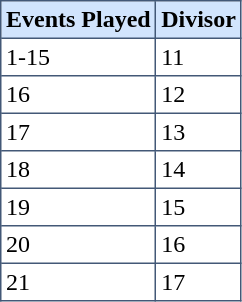<table cellpadding="3" cellspacing="4" border="1" style="border:#435877 solid 1px; border-collapse: collapse;">
<tr style="background:#d1e4fd;">
<td><strong>Events Played</strong></td>
<td><strong>Divisor</strong></td>
</tr>
<tr>
<td>1-15</td>
<td>11</td>
</tr>
<tr>
<td>16</td>
<td>12</td>
</tr>
<tr>
<td>17</td>
<td>13</td>
</tr>
<tr>
<td>18</td>
<td>14</td>
</tr>
<tr>
<td>19</td>
<td>15</td>
</tr>
<tr>
<td>20</td>
<td>16</td>
</tr>
<tr>
<td>21</td>
<td>17</td>
</tr>
</table>
